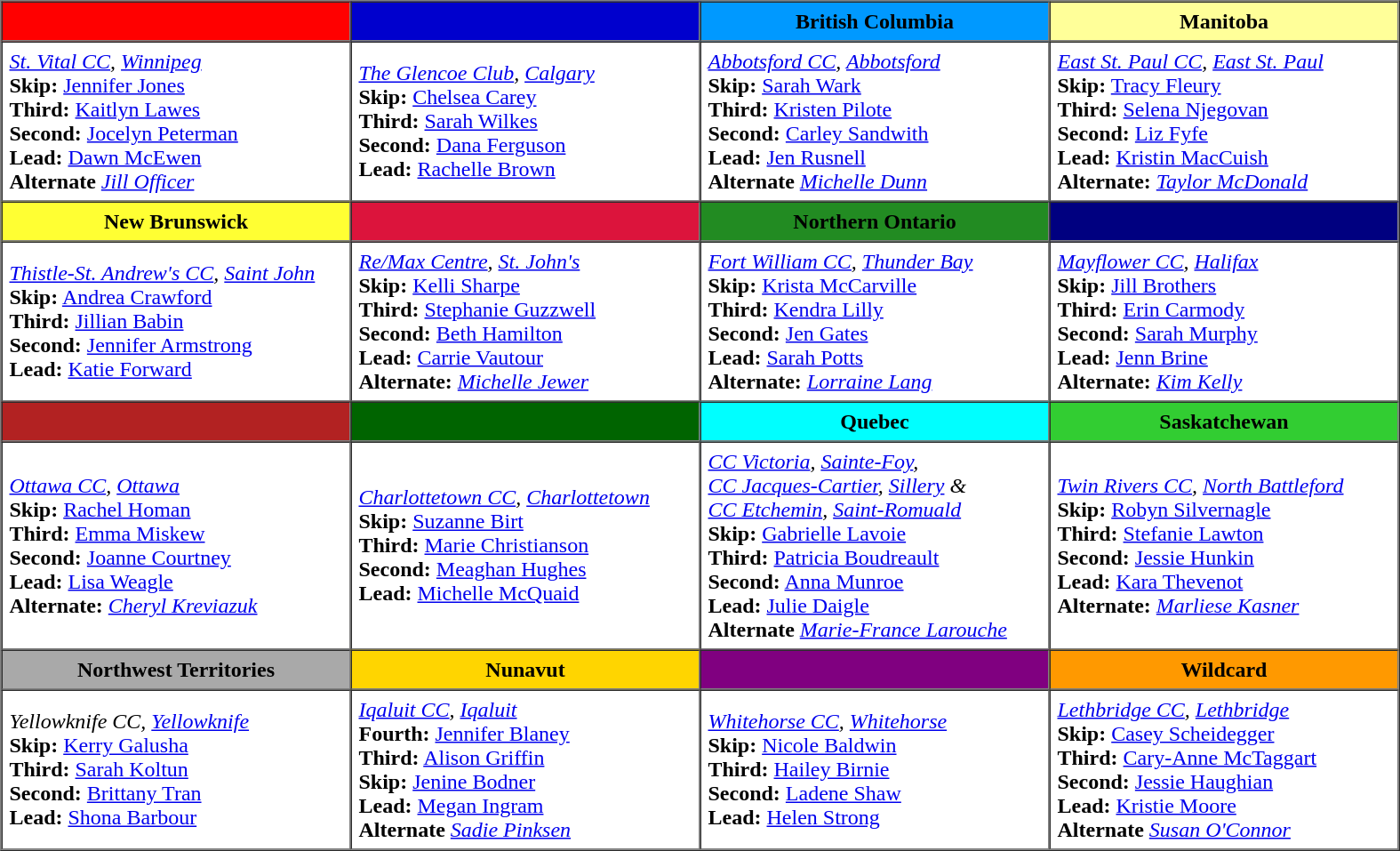<table border=1 cellpadding=5 cellspacing=0>
<tr>
<th bgcolor="#FF0000" width="250"> </th>
<th bgcolor="#0000CD" width="250"> </th>
<th bgcolor="#0099FF" width="250"> British Columbia</th>
<th bgcolor="#FFFF99" width="250"> Manitoba</th>
</tr>
<tr>
<td><em><a href='#'>St. Vital CC</a>, <a href='#'>Winnipeg</a></em><br><strong>Skip:</strong> <a href='#'>Jennifer Jones</a><br>
<strong>Third:</strong> <a href='#'>Kaitlyn Lawes</a><br>
<strong>Second:</strong> <a href='#'>Jocelyn Peterman</a><br>
<strong>Lead:</strong> <a href='#'>Dawn McEwen</a><br>
<strong>Alternate</strong> <em><a href='#'>Jill Officer</a></em></td>
<td><em><a href='#'>The Glencoe Club</a>, <a href='#'>Calgary</a></em><br><strong>Skip:</strong> <a href='#'>Chelsea Carey</a><br>
<strong>Third:</strong> <a href='#'>Sarah Wilkes</a><br>
<strong>Second:</strong> <a href='#'>Dana Ferguson</a><br>
<strong>Lead:</strong> <a href='#'>Rachelle Brown</a></td>
<td><em><a href='#'>Abbotsford CC</a>, <a href='#'>Abbotsford</a></em><br><strong>Skip:</strong> <a href='#'>Sarah Wark</a><br>
<strong>Third:</strong> <a href='#'>Kristen Pilote</a><br>
<strong>Second:</strong> <a href='#'>Carley Sandwith</a><br>
<strong>Lead:</strong> <a href='#'>Jen Rusnell</a><br>
<strong>Alternate</strong> <em><a href='#'>Michelle Dunn</a></em></td>
<td><em><a href='#'>East St. Paul CC</a>, <a href='#'>East St. Paul</a></em><br><strong>Skip:</strong> <a href='#'>Tracy Fleury</a><br>
<strong>Third:</strong> <a href='#'>Selena Njegovan</a><br>
<strong>Second:</strong> <a href='#'>Liz Fyfe</a><br>
<strong>Lead:</strong> <a href='#'>Kristin MacCuish</a><br>
<strong>Alternate:</strong> <em><a href='#'>Taylor McDonald</a></em></td>
</tr>
<tr border=1 cellpadding=5 cellspacing=0>
<th bgcolor="#FFFF33" width="250"> New Brunswick</th>
<th bgcolor="#DC143C" width="250"> </th>
<th bgcolor="#228B22" width="250"> Northern Ontario</th>
<th bgcolor="#000080" width="250"> </th>
</tr>
<tr>
<td><em><a href='#'>Thistle-St. Andrew's CC</a>, <a href='#'>Saint John</a></em><br><strong>Skip:</strong> <a href='#'>Andrea Crawford</a><br>
<strong>Third:</strong> <a href='#'>Jillian Babin</a><br>
<strong>Second:</strong> <a href='#'>Jennifer Armstrong</a><br>
<strong>Lead:</strong> <a href='#'>Katie Forward</a></td>
<td><em><a href='#'>Re/Max Centre</a>, <a href='#'>St. John's</a></em><br><strong>Skip:</strong> <a href='#'>Kelli Sharpe</a><br>
<strong>Third:</strong> <a href='#'>Stephanie Guzzwell</a><br>
<strong>Second:</strong> <a href='#'>Beth Hamilton</a><br>
<strong>Lead:</strong> <a href='#'>Carrie Vautour</a><br>
<strong>Alternate:</strong> <em><a href='#'>Michelle Jewer</a></em></td>
<td><em><a href='#'>Fort William CC</a>, <a href='#'>Thunder Bay</a></em><br><strong>Skip:</strong> <a href='#'>Krista McCarville</a><br>
<strong>Third:</strong> <a href='#'>Kendra Lilly</a><br>
<strong>Second:</strong> <a href='#'>Jen Gates</a><br>
<strong>Lead:</strong> <a href='#'>Sarah Potts</a><br>
<strong>Alternate:</strong> <em><a href='#'>Lorraine Lang</a></em></td>
<td><em><a href='#'>Mayflower CC</a>, <a href='#'>Halifax</a></em><br><strong>Skip:</strong> <a href='#'>Jill Brothers</a><br>
<strong>Third:</strong> <a href='#'>Erin Carmody</a><br>
<strong>Second:</strong> <a href='#'>Sarah Murphy</a><br>
<strong>Lead:</strong> <a href='#'>Jenn Brine</a><br>
<strong>Alternate:</strong> <em><a href='#'>Kim Kelly</a></em></td>
</tr>
<tr border=1 cellpadding=5 cellspacing=0>
<th bgcolor="#B22222" width="250"> </th>
<th bgcolor="#006400" width="250"> </th>
<th bgcolor="#00FFFF" width="250"> Quebec</th>
<th bgcolor="#32CD32" width="250"> Saskatchewan</th>
</tr>
<tr>
<td><em><a href='#'>Ottawa CC</a>, <a href='#'>Ottawa</a></em><br><strong>Skip:</strong> <a href='#'>Rachel Homan</a><br>
<strong>Third:</strong> <a href='#'>Emma Miskew</a><br>
<strong>Second:</strong> <a href='#'>Joanne Courtney</a><br>
<strong>Lead:</strong> <a href='#'>Lisa Weagle</a><br>
<strong>Alternate:</strong> <em><a href='#'>Cheryl Kreviazuk</a></em></td>
<td><em><a href='#'>Charlottetown CC</a>, <a href='#'>Charlottetown</a></em><br><strong>Skip:</strong> <a href='#'>Suzanne Birt</a><br>
<strong>Third:</strong> <a href='#'>Marie Christianson</a><br>
<strong>Second:</strong> <a href='#'>Meaghan Hughes</a><br>
<strong>Lead:</strong> <a href='#'>Michelle McQuaid</a></td>
<td><em><a href='#'>CC Victoria</a>, <a href='#'>Sainte-Foy</a>,<br><a href='#'>CC Jacques-Cartier</a>, <a href='#'>Sillery</a> &<br><a href='#'>CC Etchemin</a>, <a href='#'>Saint-Romuald</a></em><br><strong>Skip:</strong> <a href='#'>Gabrielle Lavoie</a><br>
<strong>Third:</strong> <a href='#'>Patricia Boudreault</a><br>
<strong>Second:</strong> <a href='#'>Anna Munroe</a><br>
<strong>Lead:</strong> <a href='#'>Julie Daigle</a><br>
<strong>Alternate</strong> <em><a href='#'>Marie-France Larouche</a></em></td>
<td><em><a href='#'>Twin Rivers CC</a>, <a href='#'>North Battleford</a></em><br><strong>Skip:</strong> <a href='#'>Robyn Silvernagle</a><br>
<strong>Third:</strong> <a href='#'>Stefanie Lawton</a><br>
<strong>Second:</strong> <a href='#'>Jessie Hunkin</a><br>
<strong>Lead:</strong> <a href='#'>Kara Thevenot</a><br>
<strong>Alternate:</strong> <em><a href='#'>Marliese Kasner</a></em></td>
</tr>
<tr border=1 cellpadding=5 cellspacing=0>
<th bgcolor="#A9A9A9" width="250"> Northwest Territories</th>
<th bgcolor="#FFDD500" width="250"> Nunavut</th>
<th bgcolor="#800080" width="250"> </th>
<th bgcolor="#FF9900" width="250"> Wildcard</th>
</tr>
<tr>
<td><em>Yellowknife CC, <a href='#'>Yellowknife</a></em><br><strong>Skip:</strong> <a href='#'>Kerry Galusha</a><br>
<strong>Third:</strong> <a href='#'>Sarah Koltun</a><br>
<strong>Second:</strong> <a href='#'>Brittany Tran</a><br>
<strong>Lead:</strong> <a href='#'>Shona Barbour</a></td>
<td><em><a href='#'>Iqaluit CC</a>, <a href='#'>Iqaluit</a></em><br><strong>Fourth:</strong> <a href='#'>Jennifer Blaney</a><br>
<strong>Third:</strong> <a href='#'>Alison Griffin</a><br>
<strong>Skip:</strong> <a href='#'>Jenine Bodner</a><br>
<strong>Lead:</strong> <a href='#'>Megan Ingram</a><br>
<strong>Alternate</strong> <em><a href='#'>Sadie Pinksen</a></em></td>
<td><em><a href='#'>Whitehorse CC</a>, <a href='#'>Whitehorse</a></em><br><strong>Skip:</strong> <a href='#'>Nicole Baldwin</a><br>
<strong>Third:</strong> <a href='#'>Hailey Birnie</a><br>
<strong>Second:</strong> <a href='#'>Ladene Shaw</a><br>
<strong>Lead:</strong> <a href='#'>Helen Strong</a></td>
<td><em><a href='#'>Lethbridge CC</a>, <a href='#'>Lethbridge</a></em><br><strong>Skip:</strong> <a href='#'>Casey Scheidegger</a><br>
<strong>Third:</strong> <a href='#'>Cary-Anne McTaggart</a><br>
<strong>Second:</strong> <a href='#'>Jessie Haughian</a><br>
<strong>Lead:</strong> <a href='#'>Kristie Moore</a><br>
<strong>Alternate</strong> <em><a href='#'>Susan O'Connor</a></em></td>
</tr>
</table>
